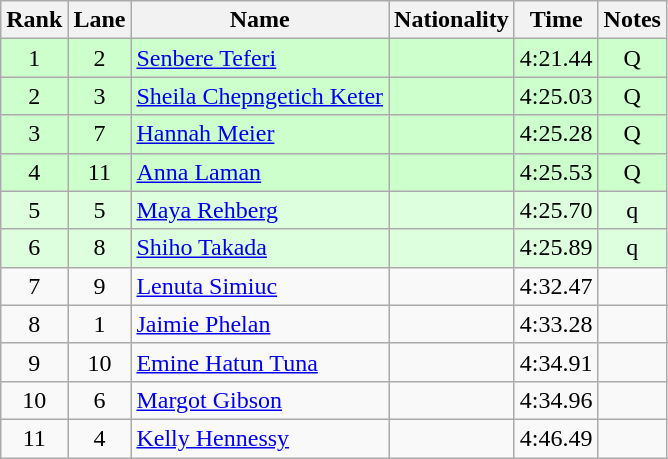<table class="wikitable sortable" style="text-align:center">
<tr>
<th>Rank</th>
<th>Lane</th>
<th>Name</th>
<th>Nationality</th>
<th>Time</th>
<th>Notes</th>
</tr>
<tr bgcolor=ccffcc>
<td align=center>1</td>
<td align=center>2</td>
<td align=left><a href='#'>Senbere Teferi</a></td>
<td align=left></td>
<td>4:21.44</td>
<td>Q</td>
</tr>
<tr bgcolor=ccffcc>
<td align=center>2</td>
<td align=center>3</td>
<td align=left><a href='#'>Sheila Chepngetich Keter</a></td>
<td align=left></td>
<td>4:25.03</td>
<td>Q</td>
</tr>
<tr bgcolor=ccffcc>
<td align=center>3</td>
<td align=center>7</td>
<td align=left><a href='#'>Hannah Meier</a></td>
<td align=left></td>
<td>4:25.28</td>
<td>Q</td>
</tr>
<tr bgcolor=ccffcc>
<td align=center>4</td>
<td align=center>11</td>
<td align=left><a href='#'>Anna Laman</a></td>
<td align=left></td>
<td>4:25.53</td>
<td>Q</td>
</tr>
<tr bgcolor=ddffdd>
<td align=center>5</td>
<td align=center>5</td>
<td align=left><a href='#'>Maya Rehberg</a></td>
<td align=left></td>
<td>4:25.70</td>
<td>q</td>
</tr>
<tr bgcolor=ddffdd>
<td align=center>6</td>
<td align=center>8</td>
<td align=left><a href='#'>Shiho Takada</a></td>
<td align=left></td>
<td>4:25.89</td>
<td>q</td>
</tr>
<tr>
<td align=center>7</td>
<td align=center>9</td>
<td align=left><a href='#'>Lenuta Simiuc</a></td>
<td align=left></td>
<td>4:32.47</td>
<td></td>
</tr>
<tr>
<td align=center>8</td>
<td align=center>1</td>
<td align=left><a href='#'>Jaimie Phelan</a></td>
<td align=left></td>
<td>4:33.28</td>
<td></td>
</tr>
<tr>
<td align=center>9</td>
<td align=center>10</td>
<td align=left><a href='#'>Emine Hatun Tuna</a></td>
<td align=left></td>
<td>4:34.91</td>
<td></td>
</tr>
<tr>
<td align=center>10</td>
<td align=center>6</td>
<td align=left><a href='#'>Margot Gibson</a></td>
<td align=left></td>
<td>4:34.96</td>
<td></td>
</tr>
<tr>
<td align=center>11</td>
<td align=center>4</td>
<td align=left><a href='#'>Kelly Hennessy</a></td>
<td align=left></td>
<td>4:46.49</td>
<td></td>
</tr>
</table>
